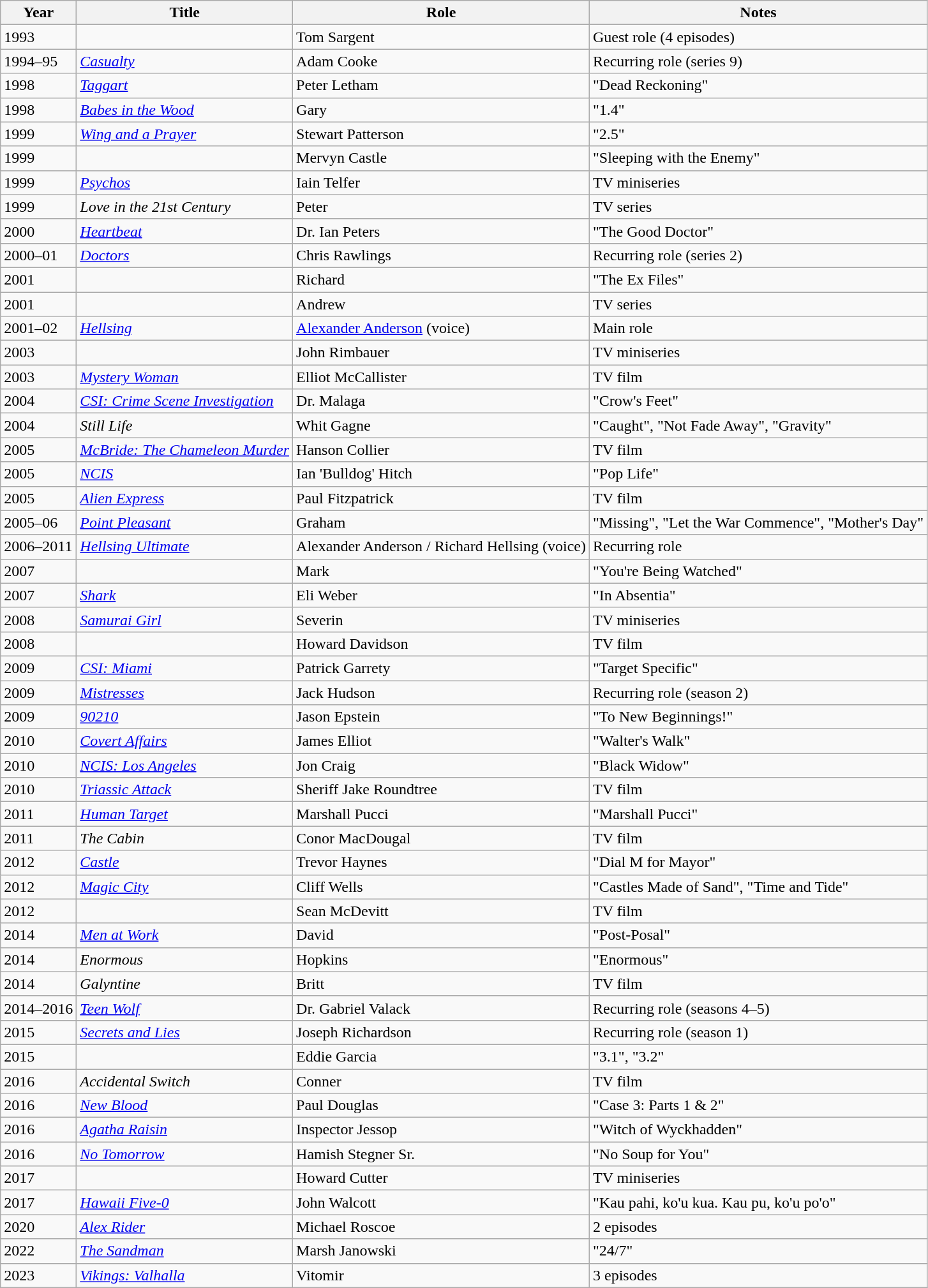<table class="wikitable sortable">
<tr>
<th scope="col">Year</th>
<th scope="col">Title</th>
<th scope="col">Role</th>
<th scope="col" class="unsortable">Notes</th>
</tr>
<tr>
<td>1993</td>
<td><em></em></td>
<td>Tom Sargent</td>
<td>Guest role (4 episodes)</td>
</tr>
<tr>
<td>1994–95</td>
<td><em><a href='#'>Casualty</a></em></td>
<td>Adam Cooke</td>
<td>Recurring role (series 9)</td>
</tr>
<tr>
<td>1998</td>
<td><em><a href='#'>Taggart</a></em></td>
<td>Peter Letham</td>
<td>"Dead Reckoning"</td>
</tr>
<tr>
<td>1998</td>
<td><em><a href='#'>Babes in the Wood</a></em></td>
<td>Gary</td>
<td>"1.4"</td>
</tr>
<tr>
<td>1999</td>
<td><em><a href='#'>Wing and a Prayer</a></em></td>
<td>Stewart Patterson</td>
<td>"2.5"</td>
</tr>
<tr>
<td>1999</td>
<td><em></em></td>
<td>Mervyn Castle</td>
<td>"Sleeping with the Enemy"</td>
</tr>
<tr>
<td>1999</td>
<td><em><a href='#'>Psychos</a></em></td>
<td>Iain Telfer</td>
<td>TV miniseries</td>
</tr>
<tr>
<td>1999</td>
<td><em>Love in the 21st Century</em></td>
<td>Peter</td>
<td>TV series</td>
</tr>
<tr>
<td>2000</td>
<td><em><a href='#'>Heartbeat</a></em></td>
<td>Dr. Ian Peters</td>
<td>"The Good Doctor"</td>
</tr>
<tr>
<td>2000–01</td>
<td><em><a href='#'>Doctors</a></em></td>
<td>Chris Rawlings</td>
<td>Recurring role (series 2)</td>
</tr>
<tr>
<td>2001</td>
<td><em></em></td>
<td>Richard</td>
<td>"The Ex Files"</td>
</tr>
<tr>
<td>2001</td>
<td><em></em></td>
<td>Andrew</td>
<td>TV series</td>
</tr>
<tr>
<td>2001–02</td>
<td><em><a href='#'>Hellsing</a></em></td>
<td><a href='#'>Alexander Anderson</a> (voice)</td>
<td>Main role</td>
</tr>
<tr>
<td>2003</td>
<td><em></em></td>
<td>John Rimbauer</td>
<td>TV miniseries</td>
</tr>
<tr>
<td>2003</td>
<td><em><a href='#'>Mystery Woman</a></em></td>
<td>Elliot McCallister</td>
<td>TV film</td>
</tr>
<tr>
<td>2004</td>
<td><em><a href='#'>CSI: Crime Scene Investigation</a></em></td>
<td>Dr. Malaga</td>
<td>"Crow's Feet"</td>
</tr>
<tr>
<td>2004</td>
<td><em>Still Life</em></td>
<td>Whit Gagne</td>
<td>"Caught", "Not Fade Away", "Gravity"</td>
</tr>
<tr>
<td>2005</td>
<td><em><a href='#'>McBride: The Chameleon Murder</a></em></td>
<td>Hanson Collier</td>
<td>TV film</td>
</tr>
<tr>
<td>2005</td>
<td><em><a href='#'>NCIS</a></em></td>
<td>Ian 'Bulldog' Hitch</td>
<td>"Pop Life"</td>
</tr>
<tr>
<td>2005</td>
<td><em><a href='#'>Alien Express</a></em></td>
<td>Paul Fitzpatrick</td>
<td>TV film</td>
</tr>
<tr>
<td>2005–06</td>
<td><em><a href='#'>Point Pleasant</a></em></td>
<td>Graham</td>
<td>"Missing", "Let the War Commence", "Mother's Day"</td>
</tr>
<tr>
<td>2006–2011</td>
<td><em><a href='#'>Hellsing Ultimate</a></em></td>
<td>Alexander Anderson / Richard Hellsing (voice)</td>
<td>Recurring role</td>
</tr>
<tr>
<td>2007</td>
<td><em></em></td>
<td>Mark</td>
<td>"You're Being Watched"</td>
</tr>
<tr>
<td>2007</td>
<td><em><a href='#'>Shark</a></em></td>
<td>Eli Weber</td>
<td>"In Absentia"</td>
</tr>
<tr>
<td>2008</td>
<td><em><a href='#'>Samurai Girl</a></em></td>
<td>Severin</td>
<td>TV miniseries</td>
</tr>
<tr>
<td>2008</td>
<td><em></em></td>
<td>Howard Davidson</td>
<td>TV film</td>
</tr>
<tr>
<td>2009</td>
<td><em><a href='#'>CSI: Miami</a></em></td>
<td>Patrick Garrety</td>
<td>"Target Specific"</td>
</tr>
<tr>
<td>2009</td>
<td><em><a href='#'>Mistresses</a></em></td>
<td>Jack Hudson</td>
<td>Recurring role (season 2)</td>
</tr>
<tr>
<td>2009</td>
<td><em><a href='#'>90210</a></em></td>
<td>Jason Epstein</td>
<td>"To New Beginnings!"</td>
</tr>
<tr>
<td>2010</td>
<td><em><a href='#'>Covert Affairs</a></em></td>
<td>James Elliot</td>
<td>"Walter's Walk"</td>
</tr>
<tr>
<td>2010</td>
<td><em><a href='#'>NCIS: Los Angeles</a></em></td>
<td>Jon Craig</td>
<td>"Black Widow"</td>
</tr>
<tr>
<td>2010</td>
<td><em><a href='#'>Triassic Attack</a></em></td>
<td>Sheriff Jake Roundtree</td>
<td>TV film</td>
</tr>
<tr>
<td>2011</td>
<td><em><a href='#'>Human Target</a></em></td>
<td>Marshall Pucci</td>
<td>"Marshall Pucci"</td>
</tr>
<tr>
<td>2011</td>
<td><em>The Cabin</em></td>
<td>Conor MacDougal</td>
<td>TV film</td>
</tr>
<tr>
<td>2012</td>
<td><em><a href='#'>Castle</a></em></td>
<td>Trevor Haynes</td>
<td>"Dial M for Mayor"</td>
</tr>
<tr>
<td>2012</td>
<td><em><a href='#'>Magic City</a></em></td>
<td>Cliff Wells</td>
<td>"Castles Made of Sand", "Time and Tide"</td>
</tr>
<tr>
<td>2012</td>
<td><em></em></td>
<td>Sean McDevitt</td>
<td>TV film</td>
</tr>
<tr>
<td>2014</td>
<td><em><a href='#'>Men at Work</a></em></td>
<td>David</td>
<td>"Post-Posal"</td>
</tr>
<tr>
<td>2014</td>
<td><em>Enormous</em></td>
<td>Hopkins</td>
<td>"Enormous"</td>
</tr>
<tr>
<td>2014</td>
<td><em>Galyntine</em></td>
<td>Britt</td>
<td>TV film</td>
</tr>
<tr>
<td>2014–2016</td>
<td><em><a href='#'>Teen Wolf</a></em></td>
<td>Dr. Gabriel Valack</td>
<td>Recurring role (seasons 4–5)</td>
</tr>
<tr>
<td>2015</td>
<td><em><a href='#'>Secrets and Lies</a></em></td>
<td>Joseph Richardson</td>
<td>Recurring role (season 1)</td>
</tr>
<tr>
<td>2015</td>
<td><em></em></td>
<td>Eddie Garcia</td>
<td>"3.1", "3.2"</td>
</tr>
<tr>
<td>2016</td>
<td><em>Accidental Switch</em></td>
<td>Conner</td>
<td>TV film</td>
</tr>
<tr>
<td>2016</td>
<td><em><a href='#'>New Blood</a></em></td>
<td>Paul Douglas</td>
<td>"Case 3: Parts 1 & 2"</td>
</tr>
<tr>
<td>2016</td>
<td><em><a href='#'>Agatha Raisin</a></em></td>
<td>Inspector Jessop</td>
<td>"Witch of Wyckhadden"</td>
</tr>
<tr>
<td>2016</td>
<td><em><a href='#'>No Tomorrow</a></em></td>
<td>Hamish Stegner Sr.</td>
<td>"No Soup for You"</td>
</tr>
<tr>
<td>2017</td>
<td><em></em></td>
<td>Howard Cutter</td>
<td>TV miniseries</td>
</tr>
<tr>
<td>2017</td>
<td><em><a href='#'>Hawaii Five-0</a></em></td>
<td>John Walcott</td>
<td>"Kau pahi, ko'u kua. Kau pu, ko'u po'o"</td>
</tr>
<tr>
<td>2020</td>
<td><em><a href='#'>Alex Rider</a></em></td>
<td>Michael Roscoe</td>
<td>2 episodes</td>
</tr>
<tr>
<td>2022</td>
<td><em><a href='#'>The Sandman</a></em></td>
<td>Marsh Janowski</td>
<td>"24/7"</td>
</tr>
<tr>
<td>2023</td>
<td><em><a href='#'>Vikings: Valhalla</a></em></td>
<td>Vitomir</td>
<td>3 episodes</td>
</tr>
</table>
